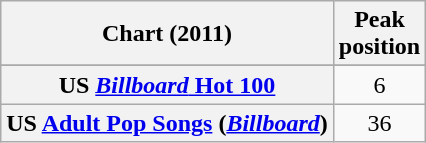<table class="wikitable sortable plainrowheaders">
<tr>
<th scope="col">Chart (2011)</th>
<th scope="col">Peak<br>position</th>
</tr>
<tr>
</tr>
<tr>
</tr>
<tr>
</tr>
<tr>
</tr>
<tr>
</tr>
<tr>
</tr>
<tr>
<th scope="row">US <a href='#'><em>Billboard</em> Hot 100</a></th>
<td align="center">6</td>
</tr>
<tr>
<th scope="row">US <a href='#'>Adult Pop Songs</a> (<em><a href='#'>Billboard</a></em>)</th>
<td align="center">36</td>
</tr>
</table>
